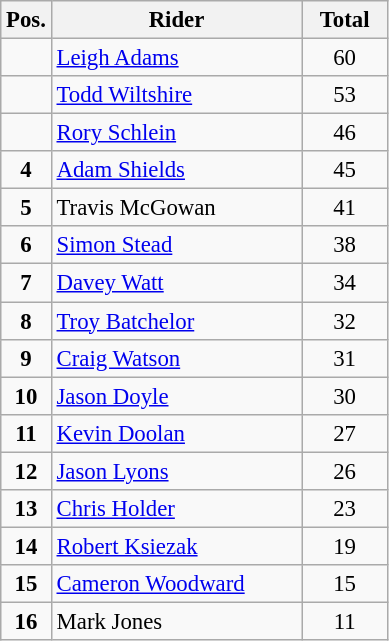<table class="wikitable" style="font-size: 95%">
<tr>
<th width=20px>Pos.</th>
<th width=160px>Rider</th>
<th width=50px>Total</th>
</tr>
<tr align="center" >
<td></td>
<td align="left"><a href='#'>Leigh Adams</a></td>
<td>60</td>
</tr>
<tr align="center" >
<td></td>
<td align="left"><a href='#'>Todd Wiltshire</a></td>
<td>53</td>
</tr>
<tr align="center" >
<td></td>
<td align="left"><a href='#'>Rory Schlein</a></td>
<td>46</td>
</tr>
<tr align="center">
<td><strong>4</strong></td>
<td align="left"><a href='#'>Adam Shields</a></td>
<td>45</td>
</tr>
<tr align="center">
<td><strong>5</strong></td>
<td align="left">Travis McGowan</td>
<td>41</td>
</tr>
<tr align="center">
<td><strong>6</strong></td>
<td align="left"><a href='#'>Simon Stead</a></td>
<td>38</td>
</tr>
<tr align="center">
<td><strong>7</strong></td>
<td align="left"><a href='#'>Davey Watt</a></td>
<td>34</td>
</tr>
<tr align="center">
<td><strong>8</strong></td>
<td align="left"><a href='#'>Troy Batchelor</a></td>
<td>32</td>
</tr>
<tr align="center">
<td><strong>9</strong></td>
<td align="left"><a href='#'>Craig Watson</a></td>
<td>31</td>
</tr>
<tr align="center">
<td><strong>10</strong></td>
<td align="left"><a href='#'>Jason Doyle</a></td>
<td>30</td>
</tr>
<tr align="center">
<td><strong>11</strong></td>
<td align="left"><a href='#'>Kevin Doolan</a></td>
<td>27</td>
</tr>
<tr align="center">
<td><strong>12</strong></td>
<td align="left"><a href='#'>Jason Lyons</a></td>
<td>26</td>
</tr>
<tr align="center">
<td><strong>13</strong></td>
<td align="left"><a href='#'>Chris Holder</a></td>
<td>23</td>
</tr>
<tr align="center">
<td><strong>14</strong></td>
<td align="left"><a href='#'>Robert Ksiezak</a></td>
<td>19</td>
</tr>
<tr align="center">
<td><strong>15</strong></td>
<td align="left"><a href='#'>Cameron Woodward</a></td>
<td>15</td>
</tr>
<tr align="center">
<td><strong>16</strong></td>
<td align="left">Mark Jones</td>
<td>11</td>
</tr>
</table>
